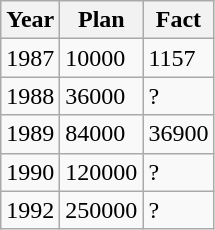<table class="wikitable sortable">
<tr>
<th>Year</th>
<th>Plan</th>
<th>Fact</th>
</tr>
<tr>
<td>1987</td>
<td>10000</td>
<td>1157</td>
</tr>
<tr>
<td>1988</td>
<td>36000</td>
<td>?</td>
</tr>
<tr>
<td>1989</td>
<td>84000</td>
<td>36900</td>
</tr>
<tr>
<td>1990</td>
<td>120000</td>
<td>?</td>
</tr>
<tr>
<td>1992</td>
<td>250000</td>
<td>?</td>
</tr>
</table>
